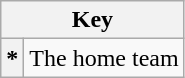<table class="wikitable plainrowheaders">
<tr>
<th colspan="2" scope="col">Key</th>
</tr>
<tr>
<th style="text-align:left" scope="row">*</th>
<td style="text-align:left">The home team</td>
</tr>
</table>
